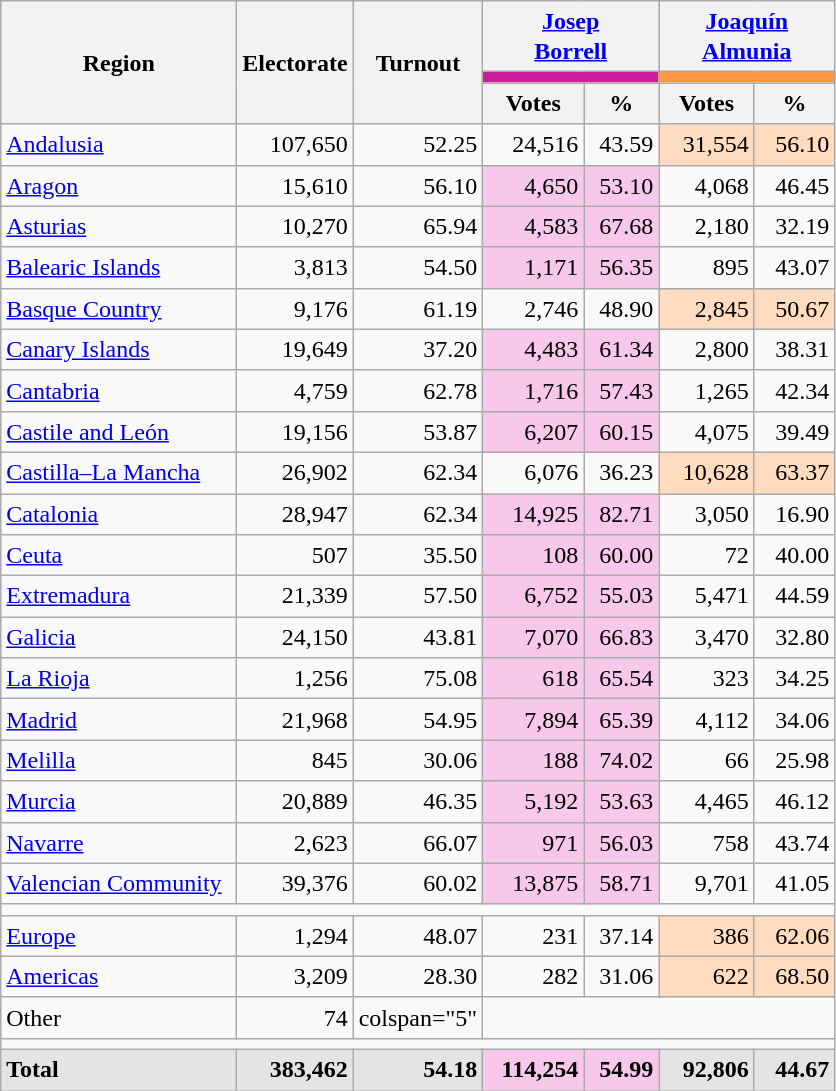<table class="wikitable sortable" style="text-align:right; line-height:20px;">
<tr>
<th width="150" rowspan="3">Region</th>
<th rowspan="3">Electorate</th>
<th rowspan="3">Turnout</th>
<th colspan="2" width="110" class="unsortable"><a href='#'>Josep<br>Borrell</a></th>
<th colspan="2" width="110" class="unsortable"><a href='#'>Joaquín<br>Almunia</a></th>
</tr>
<tr>
<th colspan="2" style="color:inherit;background:#CB1F9B;"></th>
<th colspan="2" style="color:inherit;background:#FF9744;"></th>
</tr>
<tr>
<th data-sort-type="number">Votes</th>
<th data-sort-type="number">%</th>
<th data-sort-type="number">Votes</th>
<th data-sort-type="number">%</th>
</tr>
<tr>
<td align="left"><a href='#'>Andalusia</a></td>
<td>107,650</td>
<td>52.25</td>
<td>24,516</td>
<td>43.59</td>
<td style="color:inherit;background:#FFDCBF;">31,554</td>
<td style="color:inherit;background:#FFDCBF;">56.10</td>
</tr>
<tr>
<td align="left"><a href='#'>Aragon</a></td>
<td>15,610</td>
<td>56.10</td>
<td style="color:inherit;background:#F7C8EA;">4,650</td>
<td style="color:inherit;background:#F7C8EA;">53.10</td>
<td>4,068</td>
<td>46.45</td>
</tr>
<tr>
<td align="left"><a href='#'>Asturias</a></td>
<td>10,270</td>
<td>65.94</td>
<td style="color:inherit;background:#F7C8EA;">4,583</td>
<td style="color:inherit;background:#F7C8EA;">67.68</td>
<td>2,180</td>
<td>32.19</td>
</tr>
<tr>
<td align="left"><a href='#'>Balearic Islands</a></td>
<td>3,813</td>
<td>54.50</td>
<td style="color:inherit;background:#F7C8EA;">1,171</td>
<td style="color:inherit;background:#F7C8EA;">56.35</td>
<td>895</td>
<td>43.07</td>
</tr>
<tr>
<td align="left"><a href='#'>Basque Country</a></td>
<td>9,176</td>
<td>61.19</td>
<td>2,746</td>
<td>48.90</td>
<td style="color:inherit;background:#FFDCBF;">2,845</td>
<td style="color:inherit;background:#FFDCBF;">50.67</td>
</tr>
<tr>
<td align="left"><a href='#'>Canary Islands</a></td>
<td>19,649</td>
<td>37.20</td>
<td style="color:inherit;background:#F7C8EA;">4,483</td>
<td style="color:inherit;background:#F7C8EA;">61.34</td>
<td>2,800</td>
<td>38.31</td>
</tr>
<tr>
<td align="left"><a href='#'>Cantabria</a></td>
<td>4,759</td>
<td>62.78</td>
<td style="color:inherit;background:#F7C8EA;">1,716</td>
<td style="color:inherit;background:#F7C8EA;">57.43</td>
<td>1,265</td>
<td>42.34</td>
</tr>
<tr>
<td align="left"><a href='#'>Castile and León</a></td>
<td>19,156</td>
<td>53.87</td>
<td style="color:inherit;background:#F7C8EA;">6,207</td>
<td style="color:inherit;background:#F7C8EA;">60.15</td>
<td>4,075</td>
<td>39.49</td>
</tr>
<tr>
<td align="left"><a href='#'>Castilla–La Mancha</a></td>
<td>26,902</td>
<td>62.34</td>
<td>6,076</td>
<td>36.23</td>
<td style="color:inherit;background:#FFDCBF;">10,628</td>
<td style="color:inherit;background:#FFDCBF;">63.37</td>
</tr>
<tr>
<td align="left"><a href='#'>Catalonia</a></td>
<td>28,947</td>
<td>62.34</td>
<td style="color:inherit;background:#F7C8EA;">14,925</td>
<td style="color:inherit;background:#F7C8EA;">82.71</td>
<td>3,050</td>
<td>16.90</td>
</tr>
<tr>
<td align="left"><a href='#'>Ceuta</a></td>
<td>507</td>
<td>35.50</td>
<td style="color:inherit;background:#F7C8EA;">108</td>
<td style="color:inherit;background:#F7C8EA;">60.00</td>
<td>72</td>
<td>40.00</td>
</tr>
<tr>
<td align="left"><a href='#'>Extremadura</a></td>
<td>21,339</td>
<td>57.50</td>
<td style="color:inherit;background:#F7C8EA;">6,752</td>
<td style="color:inherit;background:#F7C8EA;">55.03</td>
<td>5,471</td>
<td>44.59</td>
</tr>
<tr>
<td align="left"><a href='#'>Galicia</a></td>
<td>24,150</td>
<td>43.81</td>
<td style="color:inherit;background:#F7C8EA;">7,070</td>
<td style="color:inherit;background:#F7C8EA;">66.83</td>
<td>3,470</td>
<td>32.80</td>
</tr>
<tr>
<td align="left"><a href='#'>La Rioja</a></td>
<td>1,256</td>
<td>75.08</td>
<td style="color:inherit;background:#F7C8EA;">618</td>
<td style="color:inherit;background:#F7C8EA;">65.54</td>
<td>323</td>
<td>34.25</td>
</tr>
<tr>
<td align="left"><a href='#'>Madrid</a></td>
<td>21,968</td>
<td>54.95</td>
<td style="color:inherit;background:#F7C8EA;">7,894</td>
<td style="color:inherit;background:#F7C8EA;">65.39</td>
<td>4,112</td>
<td>34.06</td>
</tr>
<tr>
<td align="left"><a href='#'>Melilla</a></td>
<td>845</td>
<td>30.06</td>
<td style="color:inherit;background:#F7C8EA;">188</td>
<td style="color:inherit;background:#F7C8EA;">74.02</td>
<td>66</td>
<td>25.98</td>
</tr>
<tr>
<td align="left"><a href='#'>Murcia</a></td>
<td>20,889</td>
<td>46.35</td>
<td style="color:inherit;background:#F7C8EA;">5,192</td>
<td style="color:inherit;background:#F7C8EA;">53.63</td>
<td>4,465</td>
<td>46.12</td>
</tr>
<tr>
<td align="left"><a href='#'>Navarre</a></td>
<td>2,623</td>
<td>66.07</td>
<td style="color:inherit;background:#F7C8EA;">971</td>
<td style="color:inherit;background:#F7C8EA;">56.03</td>
<td>758</td>
<td>43.74</td>
</tr>
<tr>
<td align="left"><a href='#'>Valencian Community</a></td>
<td>39,376</td>
<td>60.02</td>
<td style="color:inherit;background:#F7C8EA;">13,875</td>
<td style="color:inherit;background:#F7C8EA;">58.71</td>
<td>9,701</td>
<td>41.05</td>
</tr>
<tr>
<td colspan="7"></td>
</tr>
<tr>
<td align="left"><a href='#'>Europe</a></td>
<td>1,294</td>
<td>48.07</td>
<td>231</td>
<td>37.14</td>
<td style="color:inherit;background:#FFDCBF;">386</td>
<td style="color:inherit;background:#FFDCBF;">62.06</td>
</tr>
<tr>
<td align="left"><a href='#'>Americas</a></td>
<td>3,209</td>
<td>28.30</td>
<td>282</td>
<td>31.06</td>
<td style="color:inherit;background:#FFDCBF;">622</td>
<td style="color:inherit;background:#FFDCBF;">68.50</td>
</tr>
<tr>
<td align="left">Other</td>
<td>74</td>
<td>colspan="5" </td>
</tr>
<tr>
<td colspan="7"></td>
</tr>
<tr style="font-weight:bold; background:#E4E4E4;">
<td align="left">Total</td>
<td>383,462</td>
<td>54.18</td>
<td style="color:inherit;background:#F7C8EA;">114,254</td>
<td style="color:inherit;background:#F7C8EA;">54.99</td>
<td>92,806</td>
<td>44.67</td>
</tr>
</table>
